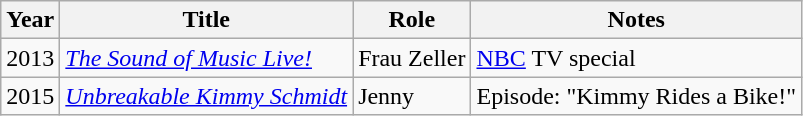<table class="wikitable">
<tr>
<th>Year</th>
<th>Title</th>
<th>Role</th>
<th>Notes</th>
</tr>
<tr>
<td>2013</td>
<td><em><a href='#'>The Sound of Music Live!</a></em></td>
<td>Frau Zeller</td>
<td><a href='#'>NBC</a> TV special</td>
</tr>
<tr>
<td>2015</td>
<td><em><a href='#'>Unbreakable Kimmy Schmidt</a></em></td>
<td>Jenny</td>
<td>Episode: "Kimmy Rides a Bike!"</td>
</tr>
</table>
